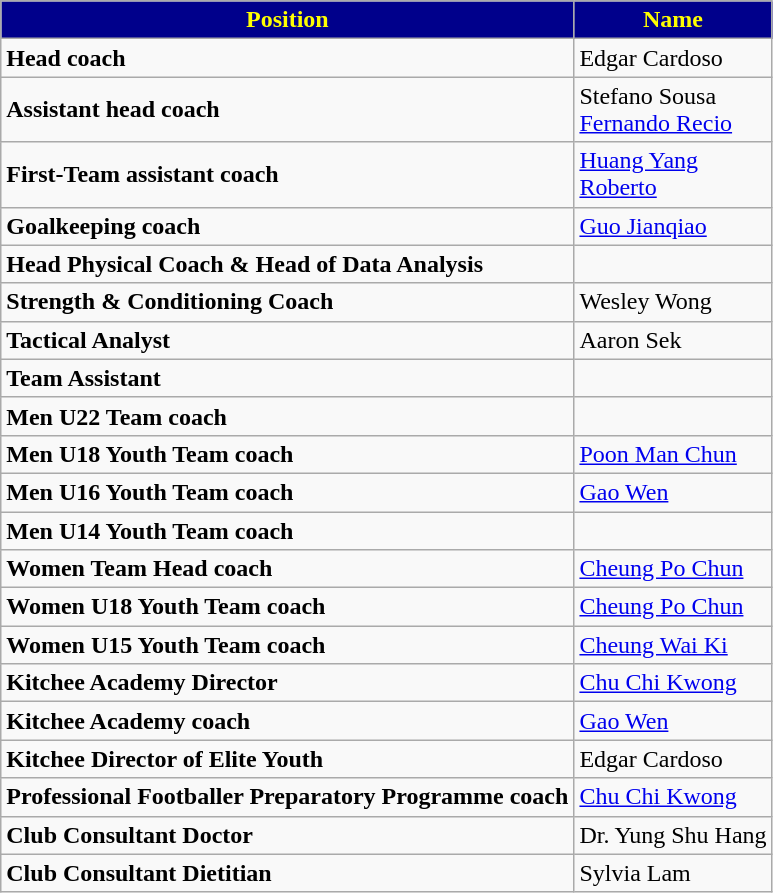<table class="wikitable">
<tr>
<th style="color:yellow; background:#00008B;">Position</th>
<th style="color:yellow; background:#00008B;">Name</th>
</tr>
<tr>
<td><strong>Head coach</strong></td>
<td> Edgar Cardoso <br></td>
</tr>
<tr>
<td><strong>Assistant head coach</strong></td>
<td> Stefano Sousa <br>  <a href='#'>Fernando Recio</a></td>
</tr>
<tr>
<td><strong>First-Team assistant coach</strong></td>
<td> <a href='#'>Huang Yang</a> <br>  <a href='#'>Roberto</a></td>
</tr>
<tr>
<td><strong>Goalkeeping coach</strong></td>
<td> <a href='#'>Guo Jianqiao</a></td>
</tr>
<tr>
<td><strong>Head Physical Coach & Head of Data Analysis</strong></td>
<td></td>
</tr>
<tr>
<td><strong>Strength & Conditioning Coach </strong></td>
<td> Wesley Wong</td>
</tr>
<tr>
<td><strong>Tactical Analyst</strong></td>
<td> Aaron Sek</td>
</tr>
<tr>
<td><strong>Team Assistant</strong></td>
<td></td>
</tr>
<tr>
<td><strong>Men U22 Team coach</strong></td>
<td></td>
</tr>
<tr>
<td><strong>Men U18 Youth Team coach</strong></td>
<td> <a href='#'>Poon Man Chun</a></td>
</tr>
<tr>
<td><strong>Men U16 Youth Team coach</strong></td>
<td> <a href='#'>Gao Wen</a></td>
</tr>
<tr>
<td><strong>Men U14 Youth Team coach</strong></td>
<td></td>
</tr>
<tr>
<td><strong>Women Team Head coach</strong></td>
<td> <a href='#'>Cheung Po Chun</a></td>
</tr>
<tr>
<td><strong>Women U18 Youth Team coach</strong></td>
<td> <a href='#'>Cheung Po Chun</a></td>
</tr>
<tr>
<td><strong>Women U15 Youth Team coach</strong></td>
<td> <a href='#'>Cheung Wai Ki</a></td>
</tr>
<tr>
<td><strong>Kitchee Academy Director</strong></td>
<td> <a href='#'>Chu Chi Kwong</a></td>
</tr>
<tr>
<td><strong>Kitchee Academy coach</strong></td>
<td> <a href='#'>Gao Wen</a></td>
</tr>
<tr>
<td><strong>Kitchee Director of Elite Youth </strong></td>
<td> Edgar Cardoso</td>
</tr>
<tr>
<td><strong>Professional Footballer Preparatory Programme coach</strong></td>
<td> <a href='#'>Chu Chi Kwong</a></td>
</tr>
<tr>
<td><strong>Club Consultant Doctor</strong></td>
<td> Dr. Yung Shu Hang</td>
</tr>
<tr>
<td><strong>Club Consultant Dietitian</strong></td>
<td> Sylvia Lam</td>
</tr>
</table>
